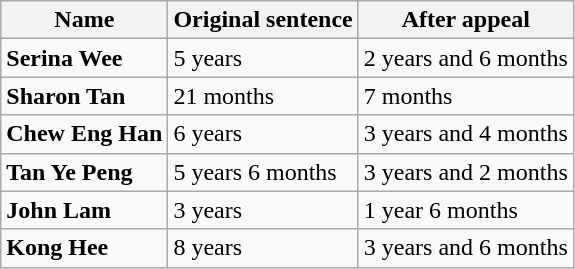<table class="wikitable sortable">
<tr>
<th>Name</th>
<th>Original sentence</th>
<th>After appeal</th>
</tr>
<tr>
<td><strong>Serina Wee</strong></td>
<td>5 years</td>
<td>2 years and 6 months</td>
</tr>
<tr>
<td><strong>Sharon Tan</strong></td>
<td>21 months</td>
<td>7 months</td>
</tr>
<tr>
<td><strong>Chew Eng Han</strong></td>
<td>6 years</td>
<td>3 years and 4 months</td>
</tr>
<tr>
<td><strong>Tan Ye Peng</strong></td>
<td>5 years 6 months</td>
<td>3 years and 2 months</td>
</tr>
<tr>
<td><strong>John Lam</strong></td>
<td>3 years</td>
<td>1 year 6 months</td>
</tr>
<tr>
<td><strong>Kong Hee</strong></td>
<td>8 years</td>
<td>3 years and 6 months</td>
</tr>
</table>
